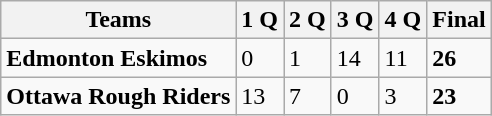<table class="wikitable">
<tr>
<th>Teams</th>
<th>1 Q</th>
<th>2 Q</th>
<th>3 Q</th>
<th>4 Q</th>
<th>Final</th>
</tr>
<tr>
<td><strong>Edmonton Eskimos</strong></td>
<td>0</td>
<td>1</td>
<td>14</td>
<td>11</td>
<td><strong>26</strong></td>
</tr>
<tr>
<td><strong>Ottawa Rough Riders</strong></td>
<td>13</td>
<td>7</td>
<td>0</td>
<td>3</td>
<td><strong>23</strong></td>
</tr>
</table>
